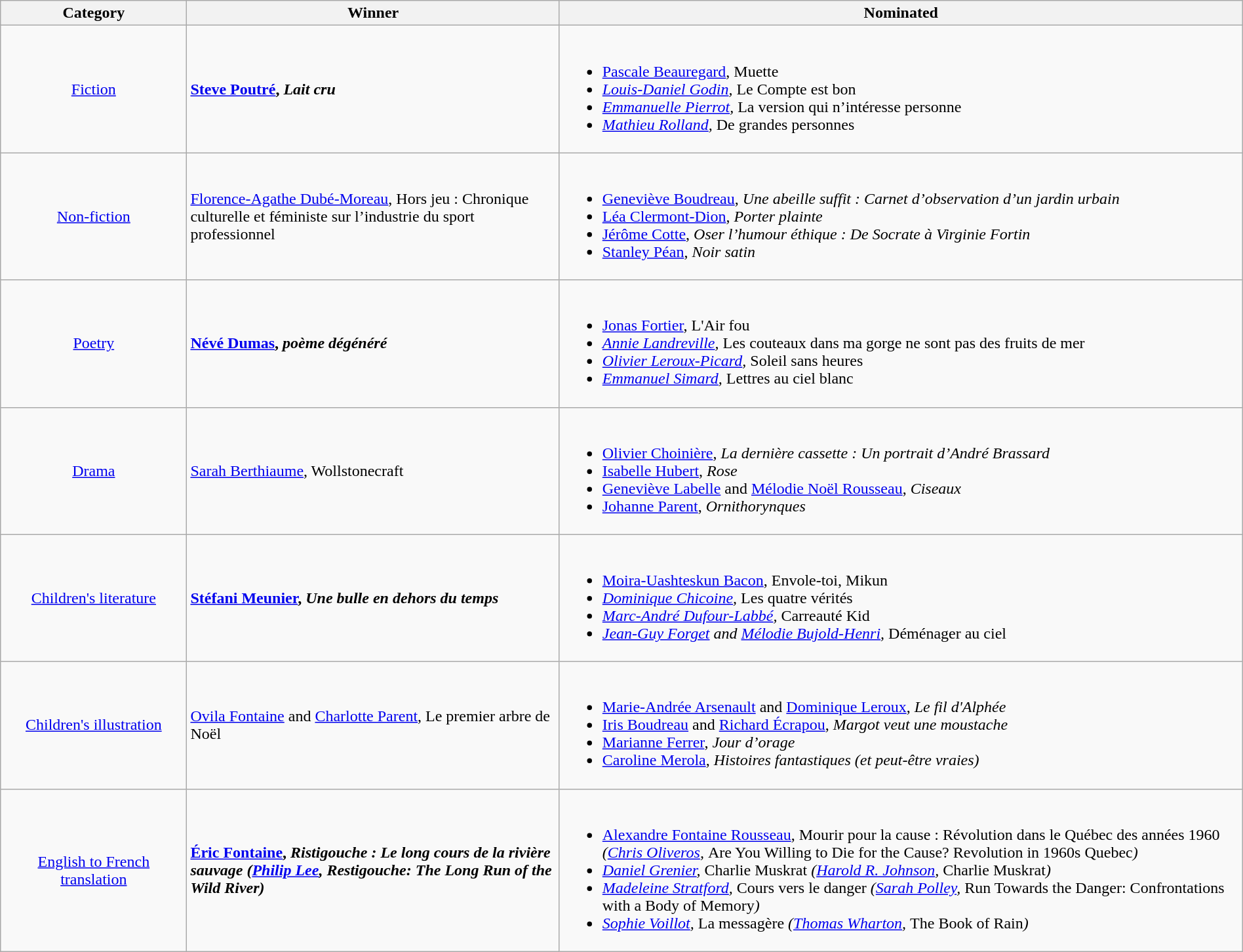<table class="wikitable" width="100%">
<tr>
<th width=15%>Category</th>
<th width=30%>Winner</th>
<th width=55%>Nominated</th>
</tr>
<tr>
<td align="center"><a href='#'>Fiction</a></td>
<td> <strong><a href='#'>Steve Poutré</a>, <em>Lait cru<strong><em></td>
<td><br><ul><li><a href='#'>Pascale Beauregard</a>, </em>Muette<em></li><li><a href='#'>Louis-Daniel Godin</a>, </em>Le Compte est bon<em></li><li><a href='#'>Emmanuelle Pierrot</a>, </em>La version qui n’intéresse personne<em></li><li><a href='#'>Mathieu Rolland</a>, </em>De grandes personnes<em></li></ul></td>
</tr>
<tr>
<td align="center"><a href='#'>Non-fiction</a></td>
<td> </strong><a href='#'>Florence-Agathe Dubé-Moreau</a>, </em>Hors jeu : Chronique culturelle et féministe sur l’industrie du sport professionnel</em></strong></td>
<td><br><ul><li><a href='#'>Geneviève Boudreau</a>, <em>Une abeille suffit : Carnet d’observation d’un jardin urbain</em></li><li><a href='#'>Léa Clermont-Dion</a>, <em>Porter plainte</em></li><li><a href='#'>Jérôme Cotte</a>, <em>Oser l’humour éthique : De Socrate à Virginie Fortin</em></li><li><a href='#'>Stanley Péan</a>, <em>Noir satin</em></li></ul></td>
</tr>
<tr>
<td align="center"><a href='#'>Poetry</a></td>
<td> <strong><a href='#'>Névé Dumas</a>, <em>poème dégénéré<strong><em></td>
<td><br><ul><li><a href='#'>Jonas Fortier</a>, </em>L'Air fou<em></li><li><a href='#'>Annie Landreville</a>, </em>Les couteaux dans ma gorge ne sont pas des fruits de mer<em></li><li><a href='#'>Olivier Leroux-Picard</a>, </em>Soleil sans heures<em></li><li><a href='#'>Emmanuel Simard</a>, </em>Lettres au ciel blanc<em></li></ul></td>
</tr>
<tr>
<td align="center"><a href='#'>Drama</a></td>
<td> </strong><a href='#'>Sarah Berthiaume</a>, </em>Wollstonecraft</em></strong></td>
<td><br><ul><li><a href='#'>Olivier Choinière</a>, <em>La dernière cassette : Un portrait d’André Brassard</em></li><li><a href='#'>Isabelle Hubert</a>, <em>Rose</em></li><li><a href='#'>Geneviève Labelle</a> and <a href='#'>Mélodie Noël Rousseau</a>, <em>Ciseaux</em></li><li><a href='#'>Johanne Parent</a>, <em>Ornithorynques</em></li></ul></td>
</tr>
<tr>
<td align="center"><a href='#'>Children's literature</a></td>
<td> <strong><a href='#'>Stéfani Meunier</a>, <em>Une bulle en dehors du temps<strong><em></td>
<td><br><ul><li><a href='#'>Moira-Uashteskun Bacon</a>, </em>Envole-toi, Mikun<em></li><li><a href='#'>Dominique Chicoine</a>, </em>Les quatre vérités<em></li><li><a href='#'>Marc-André Dufour-Labbé</a>, </em>Carreauté Kid<em></li><li><a href='#'>Jean-Guy Forget</a> and <a href='#'>Mélodie Bujold-Henri</a>, </em>Déménager au ciel<em></li></ul></td>
</tr>
<tr>
<td align="center"><a href='#'>Children's illustration</a></td>
<td> </strong><a href='#'>Ovila Fontaine</a> and <a href='#'>Charlotte Parent</a>, </em>Le premier arbre de Noël</em></strong></td>
<td><br><ul><li><a href='#'>Marie-Andrée Arsenault</a> and <a href='#'>Dominique Leroux</a>, <em>Le fil d'Alphée</em></li><li><a href='#'>Iris Boudreau</a> and <a href='#'>Richard Écrapou</a>, <em>Margot veut une moustache</em></li><li><a href='#'>Marianne Ferrer</a>, <em>Jour d’orage</em></li><li><a href='#'>Caroline Merola</a>, <em>Histoires fantastiques (et peut-être vraies)</em></li></ul></td>
</tr>
<tr>
<td align="center"><a href='#'>English to French translation</a></td>
<td> <strong><a href='#'>Éric Fontaine</a>, <em>Ristigouche : Le long cours de la rivière sauvage<strong><em> (<a href='#'>Philip Lee</a>, </em>Restigouche: The Long Run of the Wild River<em>)</td>
<td><br><ul><li><a href='#'>Alexandre Fontaine Rousseau</a>, </em>Mourir pour la cause : Révolution dans le Québec des années 1960<em> (<a href='#'>Chris Oliveros</a>, </em>Are You Willing to Die for the Cause? Revolution in 1960s Quebec<em>)</li><li><a href='#'>Daniel Grenier</a>, </em>Charlie Muskrat<em> (<a href='#'>Harold R. Johnson</a>, </em>Charlie Muskrat<em>)</li><li><a href='#'>Madeleine Stratford</a>, </em>Cours vers le danger<em> (<a href='#'>Sarah Polley</a>, </em>Run Towards the Danger: Confrontations with a Body of Memory<em>)</li><li><a href='#'>Sophie Voillot</a>, </em>La messagère<em> (<a href='#'>Thomas Wharton</a>, </em>The Book of Rain<em>)</li></ul></td>
</tr>
</table>
